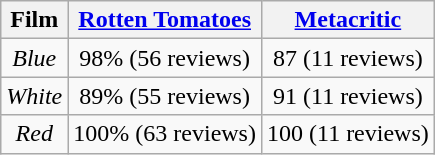<table class="wikitable sortable plainrowheaders" style="text-align:center;">
<tr>
<th>Film</th>
<th><a href='#'>Rotten Tomatoes</a></th>
<th><a href='#'>Metacritic</a></th>
</tr>
<tr>
<td><em>Blue</em></td>
<td>98% (56 reviews)</td>
<td>87 (11 reviews)</td>
</tr>
<tr>
<td><em>White</em></td>
<td>89% (55 reviews)</td>
<td>91 (11 reviews)</td>
</tr>
<tr>
<td><em>Red</em></td>
<td>100% (63 reviews)</td>
<td>100 (11 reviews)</td>
</tr>
</table>
